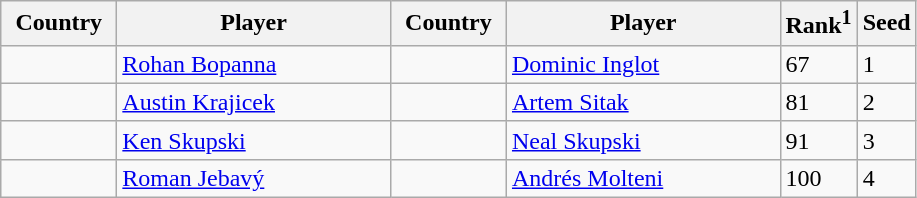<table class="sortable wikitable">
<tr>
<th width="70">Country</th>
<th width="175">Player</th>
<th width="70">Country</th>
<th width="175">Player</th>
<th>Rank<sup>1</sup></th>
<th>Seed</th>
</tr>
<tr>
<td></td>
<td><a href='#'>Rohan Bopanna</a></td>
<td></td>
<td><a href='#'>Dominic Inglot</a></td>
<td>67</td>
<td>1</td>
</tr>
<tr>
<td></td>
<td><a href='#'>Austin Krajicek</a></td>
<td></td>
<td><a href='#'>Artem Sitak</a></td>
<td>81</td>
<td>2</td>
</tr>
<tr>
<td></td>
<td><a href='#'>Ken Skupski</a></td>
<td></td>
<td><a href='#'>Neal Skupski</a></td>
<td>91</td>
<td>3</td>
</tr>
<tr>
<td></td>
<td><a href='#'>Roman Jebavý</a></td>
<td></td>
<td><a href='#'>Andrés Molteni</a></td>
<td>100</td>
<td>4</td>
</tr>
</table>
